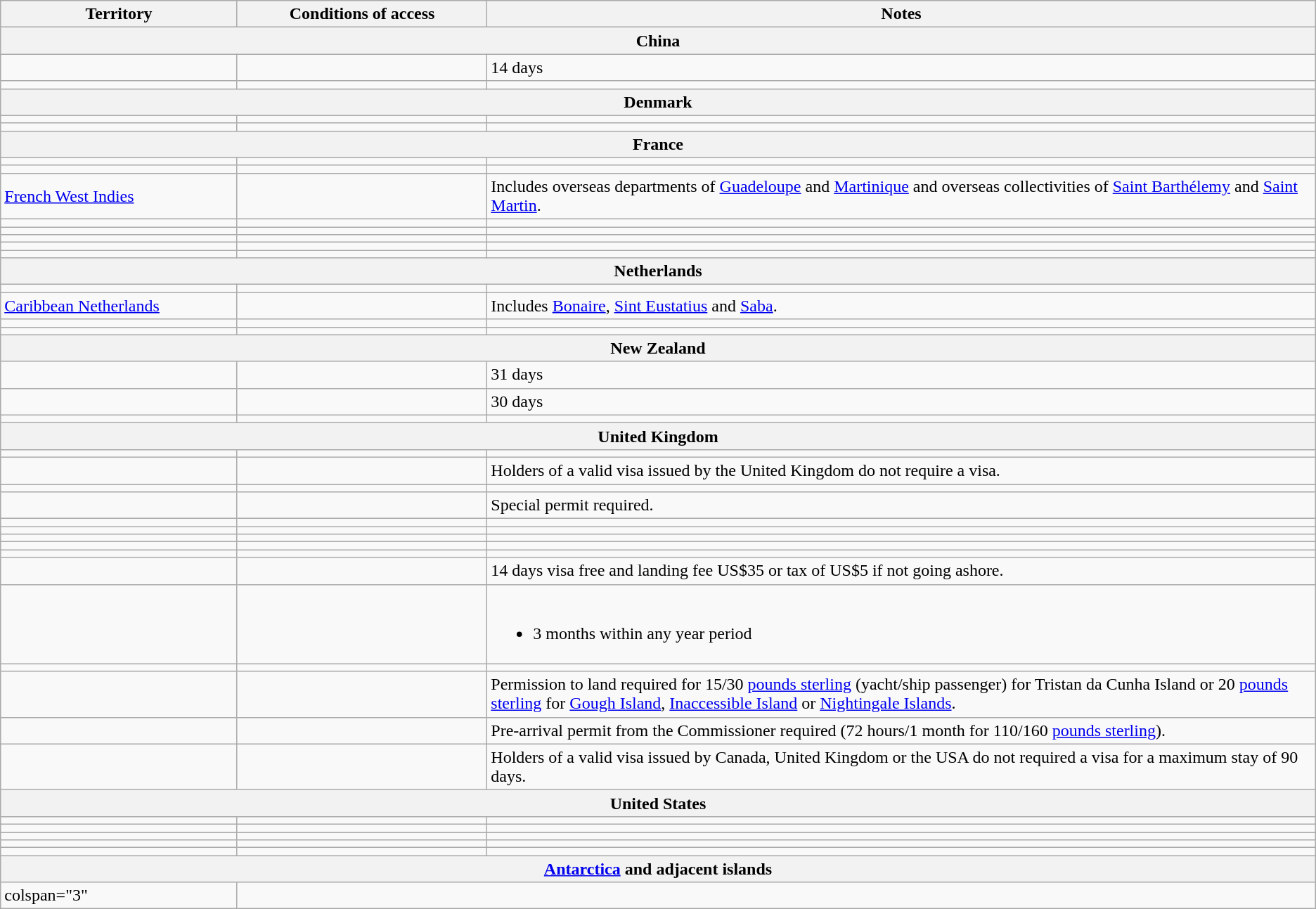<table class="wikitable" style="text-align: left; table-layout: fixed;">
<tr>
<th style="width:18%;">Territory</th>
<th style="width:19%;">Conditions of access</th>
<th>Notes</th>
</tr>
<tr>
<th colspan="3">China</th>
</tr>
<tr>
<td></td>
<td></td>
<td>14 days</td>
</tr>
<tr>
<td></td>
<td></td>
<td></td>
</tr>
<tr>
<th colspan="3">Denmark</th>
</tr>
<tr>
<td></td>
<td></td>
<td></td>
</tr>
<tr>
<td></td>
<td></td>
<td></td>
</tr>
<tr>
<th colspan="3">France</th>
</tr>
<tr>
<td></td>
<td></td>
<td></td>
</tr>
<tr>
<td></td>
<td></td>
<td></td>
</tr>
<tr>
<td> <a href='#'>French West Indies</a></td>
<td></td>
<td>Includes overseas departments of <a href='#'>Guadeloupe</a> and <a href='#'>Martinique</a> and overseas collectivities of <a href='#'>Saint Barthélemy</a> and <a href='#'>Saint Martin</a>.</td>
</tr>
<tr>
<td></td>
<td></td>
<td></td>
</tr>
<tr>
<td></td>
<td></td>
<td></td>
</tr>
<tr>
<td></td>
<td></td>
<td></td>
</tr>
<tr>
<td></td>
<td></td>
<td></td>
</tr>
<tr>
<td></td>
<td></td>
<td></td>
</tr>
<tr>
<th colspan="3">Netherlands</th>
</tr>
<tr>
<td></td>
<td></td>
<td></td>
</tr>
<tr>
<td> <a href='#'>Caribbean Netherlands</a></td>
<td></td>
<td>Includes <a href='#'>Bonaire</a>, <a href='#'>Sint Eustatius</a> and <a href='#'>Saba</a>.</td>
</tr>
<tr>
<td></td>
<td></td>
<td></td>
</tr>
<tr>
<td></td>
<td></td>
<td></td>
</tr>
<tr>
<th colspan="3">New Zealand</th>
</tr>
<tr>
<td></td>
<td></td>
<td>31 days</td>
</tr>
<tr>
<td></td>
<td></td>
<td>30 days</td>
</tr>
<tr>
<td></td>
<td></td>
<td></td>
</tr>
<tr>
<th colspan="3">United Kingdom</th>
</tr>
<tr>
<td></td>
<td></td>
<td></td>
</tr>
<tr>
<td></td>
<td></td>
<td>Holders of a valid visa issued by the United Kingdom do not require a visa.</td>
</tr>
<tr>
<td></td>
<td></td>
<td></td>
</tr>
<tr>
<td></td>
<td></td>
<td>Special permit required.</td>
</tr>
<tr>
<td></td>
<td></td>
<td></td>
</tr>
<tr>
<td></td>
<td></td>
<td></td>
</tr>
<tr>
<td></td>
<td></td>
<td></td>
</tr>
<tr>
<td></td>
<td></td>
<td></td>
</tr>
<tr>
<td></td>
<td></td>
<td></td>
</tr>
<tr>
<td></td>
<td></td>
<td>14 days visa free and landing fee US$35 or tax of US$5 if not going ashore.</td>
</tr>
<tr>
<td></td>
<td></td>
<td><br><ul><li>3 months within any year period</li></ul></td>
</tr>
<tr>
<td></td>
<td></td>
<td></td>
</tr>
<tr>
<td></td>
<td></td>
<td>Permission to land required for 15/30 <a href='#'>pounds sterling</a> (yacht/ship passenger) for Tristan da Cunha Island or 20 <a href='#'>pounds sterling</a> for <a href='#'>Gough Island</a>, <a href='#'>Inaccessible Island</a> or <a href='#'>Nightingale Islands</a>.</td>
</tr>
<tr>
<td></td>
<td></td>
<td>Pre-arrival permit from the Commissioner required (72 hours/1 month for 110/160 <a href='#'>pounds sterling</a>).</td>
</tr>
<tr>
<td></td>
<td></td>
<td>Holders of a valid visa issued by Canada, United Kingdom or the USA do not required a visa for a maximum stay of 90 days.</td>
</tr>
<tr>
<th colspan="3">United States</th>
</tr>
<tr>
<td></td>
<td></td>
<td></td>
</tr>
<tr>
<td></td>
<td></td>
<td></td>
</tr>
<tr>
<td></td>
<td></td>
<td></td>
</tr>
<tr>
<td></td>
<td></td>
<td></td>
</tr>
<tr>
<td></td>
<td></td>
<td></td>
</tr>
<tr>
<th colspan="3"><a href='#'>Antarctica</a> and adjacent islands</th>
</tr>
<tr>
<td>colspan="3" </td>
</tr>
</table>
